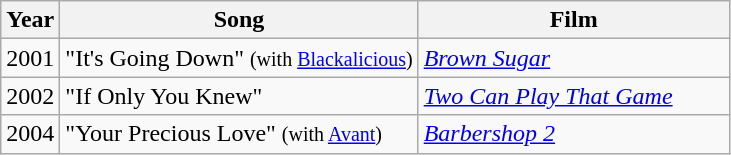<table class="wikitable">
<tr>
<th align="left">Year</th>
<th align="left">Song</th>
<th align="left" width="200">Film</th>
</tr>
<tr>
<td align="center">2001</td>
<td align="left">"It's Going Down" <small>(with <a href='#'>Blackalicious</a>)</small></td>
<td align="left"><em><a href='#'>Brown Sugar</a></em></td>
</tr>
<tr>
<td align="center">2002</td>
<td align="left">"If Only You Knew"</td>
<td align="left"><em><a href='#'>Two Can Play That Game</a></em></td>
</tr>
<tr>
<td align="center">2004</td>
<td align="left">"Your Precious Love" <small>(with <a href='#'>Avant</a>)</small></td>
<td align="left"><em><a href='#'>Barbershop 2</a></em></td>
</tr>
</table>
